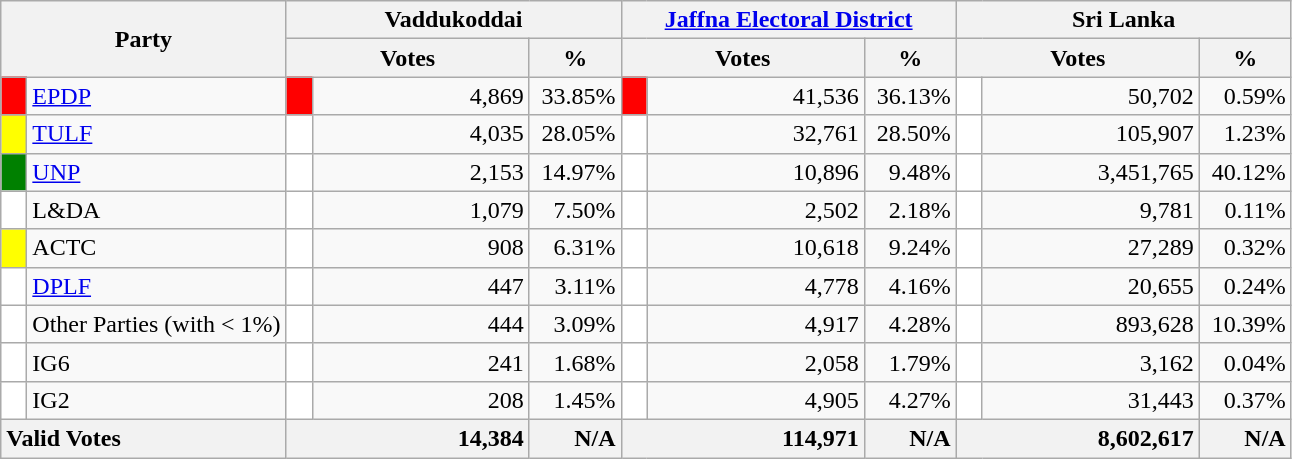<table class="wikitable">
<tr>
<th colspan="2" width="144px"rowspan="2">Party</th>
<th colspan="3" width="216px">Vaddukoddai</th>
<th colspan="3" width="216px"><a href='#'>Jaffna Electoral District</a></th>
<th colspan="3" width="216px">Sri Lanka</th>
</tr>
<tr>
<th colspan="2" width="144px">Votes</th>
<th>%</th>
<th colspan="2" width="144px">Votes</th>
<th>%</th>
<th colspan="2" width="144px">Votes</th>
<th>%</th>
</tr>
<tr>
<td style="background-color:red;" width="10px"></td>
<td style="text-align:left;"><a href='#'>EPDP</a></td>
<td style="background-color:red;" width="10px"></td>
<td style="text-align:right;">4,869</td>
<td style="text-align:right;">33.85%</td>
<td style="background-color:red;" width="10px"></td>
<td style="text-align:right;">41,536</td>
<td style="text-align:right;">36.13%</td>
<td style="background-color:white;" width="10px"></td>
<td style="text-align:right;">50,702</td>
<td style="text-align:right;">0.59%</td>
</tr>
<tr>
<td style="background-color:yellow;" width="10px"></td>
<td style="text-align:left;"><a href='#'>TULF</a></td>
<td style="background-color:white;" width="10px"></td>
<td style="text-align:right;">4,035</td>
<td style="text-align:right;">28.05%</td>
<td style="background-color:white;" width="10px"></td>
<td style="text-align:right;">32,761</td>
<td style="text-align:right;">28.50%</td>
<td style="background-color:white;" width="10px"></td>
<td style="text-align:right;">105,907</td>
<td style="text-align:right;">1.23%</td>
</tr>
<tr>
<td style="background-color:green;" width="10px"></td>
<td style="text-align:left;"><a href='#'>UNP</a></td>
<td style="background-color:white;" width="10px"></td>
<td style="text-align:right;">2,153</td>
<td style="text-align:right;">14.97%</td>
<td style="background-color:white;" width="10px"></td>
<td style="text-align:right;">10,896</td>
<td style="text-align:right;">9.48%</td>
<td style="background-color:white;" width="10px"></td>
<td style="text-align:right;">3,451,765</td>
<td style="text-align:right;">40.12%</td>
</tr>
<tr>
<td style="background-color:white;" width="10px"></td>
<td style="text-align:left;">L&DA</td>
<td style="background-color:white;" width="10px"></td>
<td style="text-align:right;">1,079</td>
<td style="text-align:right;">7.50%</td>
<td style="background-color:white;" width="10px"></td>
<td style="text-align:right;">2,502</td>
<td style="text-align:right;">2.18%</td>
<td style="background-color:white;" width="10px"></td>
<td style="text-align:right;">9,781</td>
<td style="text-align:right;">0.11%</td>
</tr>
<tr>
<td style="background-color:yellow;" width="10px"></td>
<td style="text-align:left;">ACTC</td>
<td style="background-color:white;" width="10px"></td>
<td style="text-align:right;">908</td>
<td style="text-align:right;">6.31%</td>
<td style="background-color:white;" width="10px"></td>
<td style="text-align:right;">10,618</td>
<td style="text-align:right;">9.24%</td>
<td style="background-color:white;" width="10px"></td>
<td style="text-align:right;">27,289</td>
<td style="text-align:right;">0.32%</td>
</tr>
<tr>
<td style="background-color:white;" width="10px"></td>
<td style="text-align:left;"><a href='#'>DPLF</a></td>
<td style="background-color:white;" width="10px"></td>
<td style="text-align:right;">447</td>
<td style="text-align:right;">3.11%</td>
<td style="background-color:white;" width="10px"></td>
<td style="text-align:right;">4,778</td>
<td style="text-align:right;">4.16%</td>
<td style="background-color:white;" width="10px"></td>
<td style="text-align:right;">20,655</td>
<td style="text-align:right;">0.24%</td>
</tr>
<tr>
<td style="background-color:white;" width="10px"></td>
<td style="text-align:left;">Other Parties (with < 1%)</td>
<td style="background-color:white;" width="10px"></td>
<td style="text-align:right;">444</td>
<td style="text-align:right;">3.09%</td>
<td style="background-color:white;" width="10px"></td>
<td style="text-align:right;">4,917</td>
<td style="text-align:right;">4.28%</td>
<td style="background-color:white;" width="10px"></td>
<td style="text-align:right;">893,628</td>
<td style="text-align:right;">10.39%</td>
</tr>
<tr>
<td style="background-color:white;" width="10px"></td>
<td style="text-align:left;">IG6</td>
<td style="background-color:white;" width="10px"></td>
<td style="text-align:right;">241</td>
<td style="text-align:right;">1.68%</td>
<td style="background-color:white;" width="10px"></td>
<td style="text-align:right;">2,058</td>
<td style="text-align:right;">1.79%</td>
<td style="background-color:white;" width="10px"></td>
<td style="text-align:right;">3,162</td>
<td style="text-align:right;">0.04%</td>
</tr>
<tr>
<td style="background-color:white;" width="10px"></td>
<td style="text-align:left;">IG2</td>
<td style="background-color:white;" width="10px"></td>
<td style="text-align:right;">208</td>
<td style="text-align:right;">1.45%</td>
<td style="background-color:white;" width="10px"></td>
<td style="text-align:right;">4,905</td>
<td style="text-align:right;">4.27%</td>
<td style="background-color:white;" width="10px"></td>
<td style="text-align:right;">31,443</td>
<td style="text-align:right;">0.37%</td>
</tr>
<tr>
<th colspan="2" width="144px"style="text-align:left;">Valid Votes</th>
<th style="text-align:right;"colspan="2" width="144px">14,384</th>
<th style="text-align:right;">N/A</th>
<th style="text-align:right;"colspan="2" width="144px">114,971</th>
<th style="text-align:right;">N/A</th>
<th style="text-align:right;"colspan="2" width="144px">8,602,617</th>
<th style="text-align:right;">N/A</th>
</tr>
</table>
